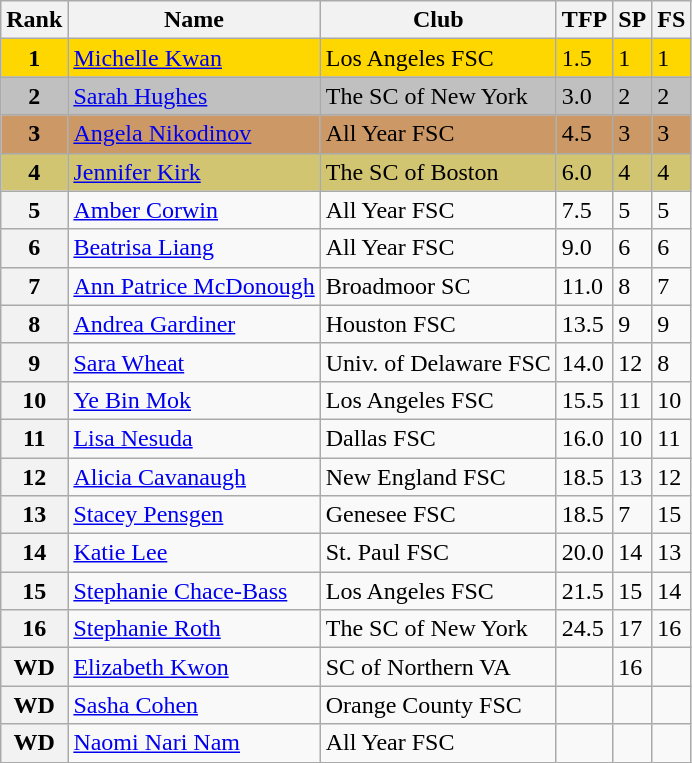<table class="wikitable">
<tr>
<th>Rank</th>
<th>Name</th>
<th>Club</th>
<th>TFP</th>
<th>SP</th>
<th>FS</th>
</tr>
<tr bgcolor="gold">
<td align="center"><strong>1</strong></td>
<td><a href='#'>Michelle Kwan</a></td>
<td>Los Angeles FSC</td>
<td>1.5</td>
<td>1</td>
<td>1</td>
</tr>
<tr bgcolor="silver">
<td align="center"><strong>2</strong></td>
<td><a href='#'>Sarah Hughes</a></td>
<td>The SC of New York</td>
<td>3.0</td>
<td>2</td>
<td>2</td>
</tr>
<tr bgcolor="cc9966">
<td align="center"><strong>3</strong></td>
<td><a href='#'>Angela Nikodinov</a></td>
<td>All Year FSC</td>
<td>4.5</td>
<td>3</td>
<td>3</td>
</tr>
<tr bgcolor="#d1c571">
<td align="center"><strong>4</strong></td>
<td><a href='#'>Jennifer Kirk</a></td>
<td>The SC of Boston</td>
<td>6.0</td>
<td>4</td>
<td>4</td>
</tr>
<tr>
<th>5</th>
<td><a href='#'>Amber Corwin</a></td>
<td>All Year FSC</td>
<td>7.5</td>
<td>5</td>
<td>5</td>
</tr>
<tr>
<th>6</th>
<td><a href='#'>Beatrisa Liang</a></td>
<td>All Year FSC</td>
<td>9.0</td>
<td>6</td>
<td>6</td>
</tr>
<tr>
<th>7</th>
<td><a href='#'>Ann Patrice McDonough</a></td>
<td>Broadmoor SC</td>
<td>11.0</td>
<td>8</td>
<td>7</td>
</tr>
<tr>
<th>8</th>
<td><a href='#'>Andrea Gardiner</a></td>
<td>Houston FSC</td>
<td>13.5</td>
<td>9</td>
<td>9</td>
</tr>
<tr>
<th>9</th>
<td><a href='#'>Sara Wheat</a></td>
<td>Univ. of Delaware FSC</td>
<td>14.0</td>
<td>12</td>
<td>8</td>
</tr>
<tr>
<th>10</th>
<td><a href='#'>Ye Bin Mok</a></td>
<td>Los Angeles FSC</td>
<td>15.5</td>
<td>11</td>
<td>10</td>
</tr>
<tr>
<th>11</th>
<td><a href='#'>Lisa Nesuda</a></td>
<td>Dallas FSC</td>
<td>16.0</td>
<td>10</td>
<td>11</td>
</tr>
<tr>
<th>12</th>
<td><a href='#'>Alicia Cavanaugh</a></td>
<td>New England FSC</td>
<td>18.5</td>
<td>13</td>
<td>12</td>
</tr>
<tr>
<th>13</th>
<td><a href='#'>Stacey Pensgen</a></td>
<td>Genesee FSC</td>
<td>18.5</td>
<td>7</td>
<td>15</td>
</tr>
<tr>
<th>14</th>
<td><a href='#'>Katie Lee</a></td>
<td>St. Paul FSC</td>
<td>20.0</td>
<td>14</td>
<td>13</td>
</tr>
<tr>
<th>15</th>
<td><a href='#'>Stephanie Chace-Bass</a></td>
<td>Los Angeles FSC</td>
<td>21.5</td>
<td>15</td>
<td>14</td>
</tr>
<tr>
<th>16</th>
<td><a href='#'>Stephanie Roth</a></td>
<td>The SC of New York</td>
<td>24.5</td>
<td>17</td>
<td>16</td>
</tr>
<tr>
<th>WD</th>
<td><a href='#'>Elizabeth Kwon</a></td>
<td>SC of Northern VA</td>
<td></td>
<td>16</td>
<td></td>
</tr>
<tr>
<th>WD</th>
<td><a href='#'>Sasha Cohen</a></td>
<td>Orange County FSC</td>
<td></td>
<td></td>
<td></td>
</tr>
<tr>
<th>WD</th>
<td><a href='#'>Naomi Nari Nam</a></td>
<td>All Year FSC</td>
<td></td>
<td></td>
<td></td>
</tr>
</table>
